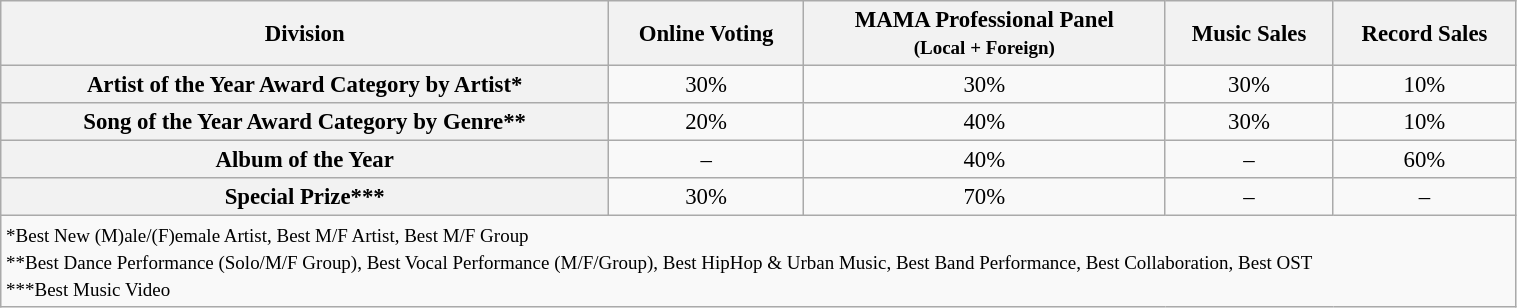<table class="wikitable"  style="width:80%; text-align:center; font-size:95%">
<tr>
<th>Division</th>
<th>Online Voting</th>
<th>MAMA Professional Panel <br><small>(Local + Foreign)</small></th>
<th>Music Sales</th>
<th>Record Sales</th>
</tr>
<tr>
<th>Artist of the Year Award Category by Artist*</th>
<td>30%</td>
<td>30%</td>
<td>30%</td>
<td>10%</td>
</tr>
<tr>
<th>Song of the Year Award Category by Genre**</th>
<td>20%</td>
<td>40%</td>
<td>30%</td>
<td>10%</td>
</tr>
<tr>
<th>Album of the Year</th>
<td>–</td>
<td>40%</td>
<td>–</td>
<td>60%</td>
</tr>
<tr>
<th>Special Prize***</th>
<td>30%</td>
<td>70%</td>
<td>–</td>
<td>–</td>
</tr>
<tr>
<td colspan=7 align=left><small>*Best New (M)ale/(F)emale Artist, Best M/F Artist, Best M/F Group<br>**Best Dance Performance (Solo/M/F Group), Best Vocal Performance (M/F/Group), Best HipHop & Urban Music, Best Band Performance, Best Collaboration, Best OST<br>***Best Music Video</small></td>
</tr>
</table>
